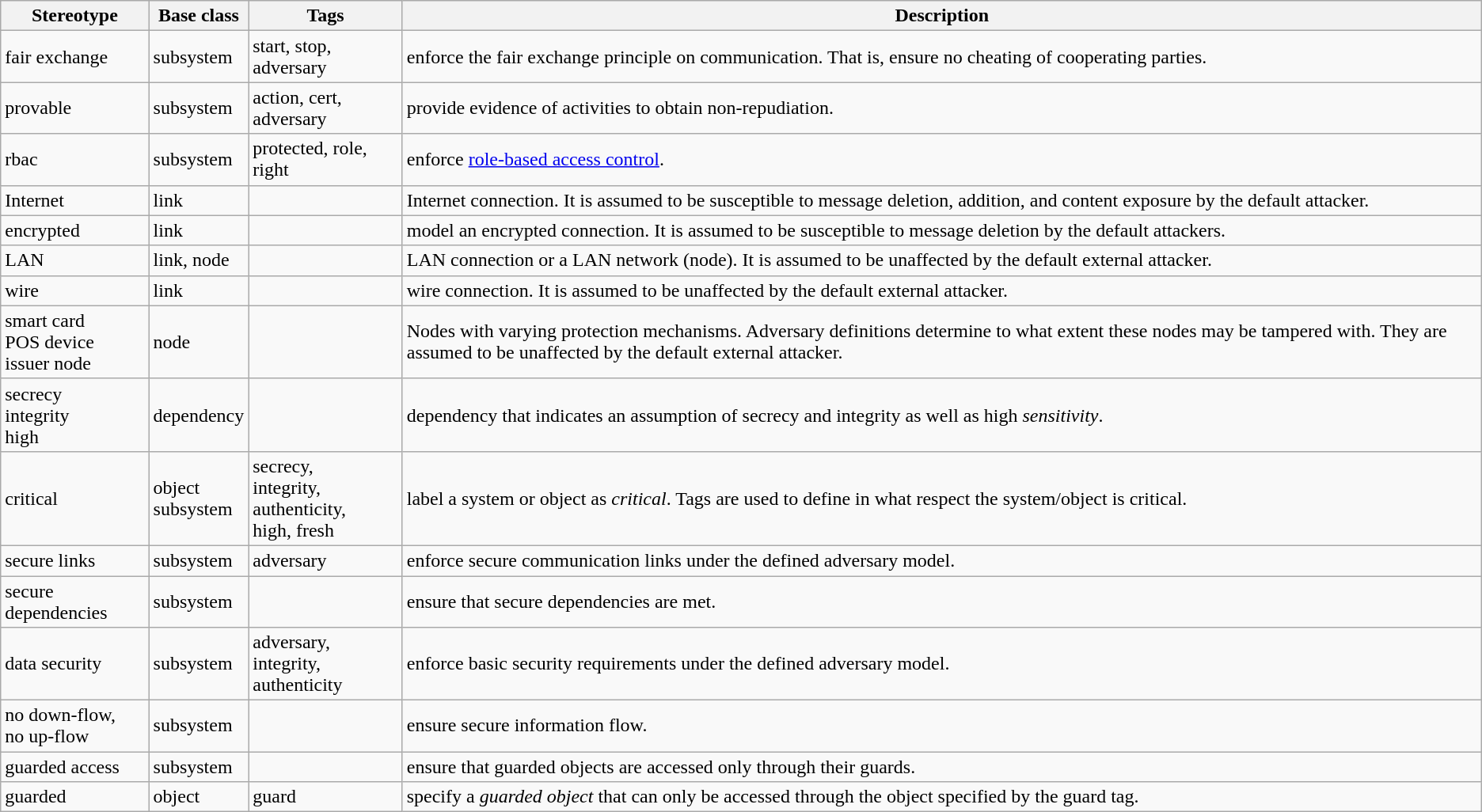<table class="wikitable">
<tr>
<th>Stereotype</th>
<th>Base class</th>
<th>Tags</th>
<th>Description</th>
</tr>
<tr>
<td>fair exchange</td>
<td>subsystem</td>
<td>start, stop, adversary</td>
<td>enforce the fair exchange principle on communication. That is, ensure no cheating of cooperating parties.</td>
</tr>
<tr>
<td>provable</td>
<td>subsystem</td>
<td>action, cert, adversary</td>
<td>provide evidence of activities to obtain non-repudiation.</td>
</tr>
<tr>
<td>rbac</td>
<td>subsystem</td>
<td>protected, role, right</td>
<td>enforce <a href='#'>role-based access control</a>.</td>
</tr>
<tr>
<td>Internet<br></td>
<td>link</td>
<td></td>
<td>Internet connection. It is assumed to be susceptible to message deletion, addition, and content exposure by the default attacker.</td>
</tr>
<tr>
<td>encrypted</td>
<td>link</td>
<td></td>
<td>model an encrypted connection. It is assumed to be susceptible to message deletion by the default attackers.</td>
</tr>
<tr>
<td>LAN</td>
<td>link, node</td>
<td></td>
<td>LAN connection or a LAN network (node). It is assumed to be unaffected by the default external attacker.</td>
</tr>
<tr>
<td>wire</td>
<td>link</td>
<td></td>
<td>wire connection. It is assumed to be unaffected by the default external attacker.</td>
</tr>
<tr>
<td>smart card<br> POS device <br> issuer node</td>
<td>node</td>
<td></td>
<td>Nodes with varying protection mechanisms. Adversary definitions determine to what extent these nodes may be tampered with. They are assumed to be unaffected by the default external attacker.</td>
</tr>
<tr>
<td>secrecy<br>integrity<br>high</td>
<td>dependency</td>
<td></td>
<td>dependency that indicates an assumption of secrecy and integrity as well as high <em>sensitivity</em>.</td>
</tr>
<tr>
<td>critical</td>
<td>object<br>subsystem</td>
<td>secrecy,<br>integrity,<br>authenticity,<br>high, fresh</td>
<td>label a system or object as <em>critical</em>. Tags are used to define in what respect the system/object is critical.</td>
</tr>
<tr>
<td>secure links</td>
<td>subsystem</td>
<td>adversary</td>
<td>enforce secure communication links under the defined adversary model.</td>
</tr>
<tr>
<td>secure dependencies</td>
<td>subsystem</td>
<td></td>
<td>ensure that secure dependencies are met.</td>
</tr>
<tr>
<td>data security</td>
<td>subsystem</td>
<td>adversary,<br>integrity,<br>authenticity</td>
<td>enforce basic security requirements under the defined adversary model.</td>
</tr>
<tr>
<td>no down-flow,<br>no up-flow</td>
<td>subsystem</td>
<td></td>
<td>ensure secure information flow.</td>
</tr>
<tr>
<td>guarded access</td>
<td>subsystem</td>
<td></td>
<td>ensure that guarded objects are accessed only through their guards.</td>
</tr>
<tr>
<td>guarded</td>
<td>object</td>
<td>guard</td>
<td>specify a <em>guarded object</em> that can only be accessed through the object specified by the guard tag.</td>
</tr>
</table>
